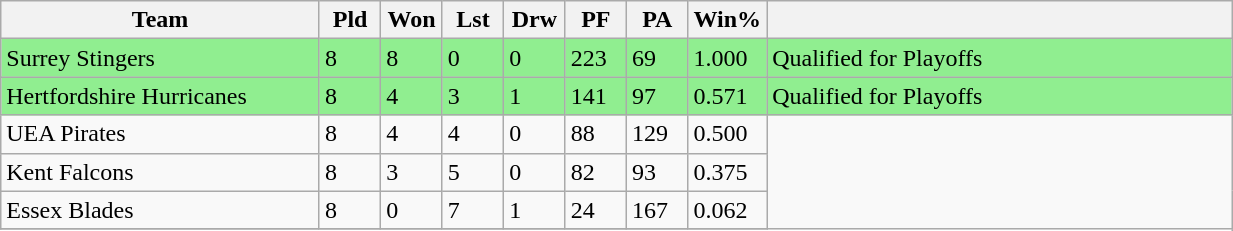<table class="wikitable" width=65%">
<tr>
<th width=26%>Team</th>
<th width=5%>Pld</th>
<th width=5%>Won</th>
<th width=5%>Lst</th>
<th width=5%>Drw</th>
<th width=5%>PF</th>
<th width=5%>PA</th>
<th width=6%>Win%</th>
<th width=38%></th>
</tr>
<tr style="background:lightgreen">
<td>Surrey Stingers</td>
<td>8</td>
<td>8</td>
<td>0</td>
<td>0</td>
<td>223</td>
<td>69</td>
<td>1.000</td>
<td>Qualified for Playoffs</td>
</tr>
<tr style="background:lightgreen">
<td>Hertfordshire Hurricanes</td>
<td>8</td>
<td>4</td>
<td>3</td>
<td>1</td>
<td>141</td>
<td>97</td>
<td>0.571</td>
<td>Qualified for Playoffs</td>
</tr>
<tr>
<td>UEA Pirates</td>
<td>8</td>
<td>4</td>
<td>4</td>
<td>0</td>
<td>88</td>
<td>129</td>
<td>0.500</td>
</tr>
<tr>
<td>Kent Falcons</td>
<td>8</td>
<td>3</td>
<td>5</td>
<td>0</td>
<td>82</td>
<td>93</td>
<td>0.375</td>
</tr>
<tr>
<td>Essex Blades</td>
<td>8</td>
<td>0</td>
<td>7</td>
<td>1</td>
<td>24</td>
<td>167</td>
<td>0.062</td>
</tr>
<tr>
</tr>
</table>
